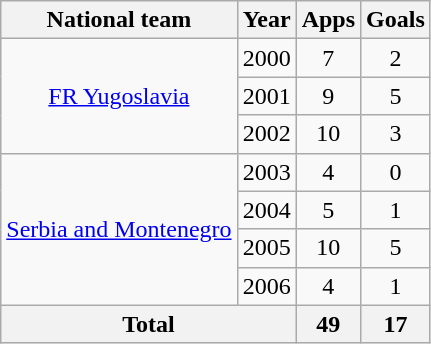<table class="wikitable" style="text-align:center">
<tr>
<th>National team</th>
<th>Year</th>
<th>Apps</th>
<th>Goals</th>
</tr>
<tr>
<td rowspan="3"><a href='#'>FR Yugoslavia</a></td>
<td>2000</td>
<td>7</td>
<td>2</td>
</tr>
<tr>
<td>2001</td>
<td>9</td>
<td>5</td>
</tr>
<tr>
<td>2002</td>
<td>10</td>
<td>3</td>
</tr>
<tr>
<td rowspan="4"><a href='#'>Serbia and Montenegro</a></td>
<td>2003</td>
<td>4</td>
<td>0</td>
</tr>
<tr>
<td>2004</td>
<td>5</td>
<td>1</td>
</tr>
<tr>
<td>2005</td>
<td>10</td>
<td>5</td>
</tr>
<tr>
<td>2006</td>
<td>4</td>
<td>1</td>
</tr>
<tr>
<th colspan="2">Total</th>
<th>49</th>
<th>17</th>
</tr>
</table>
